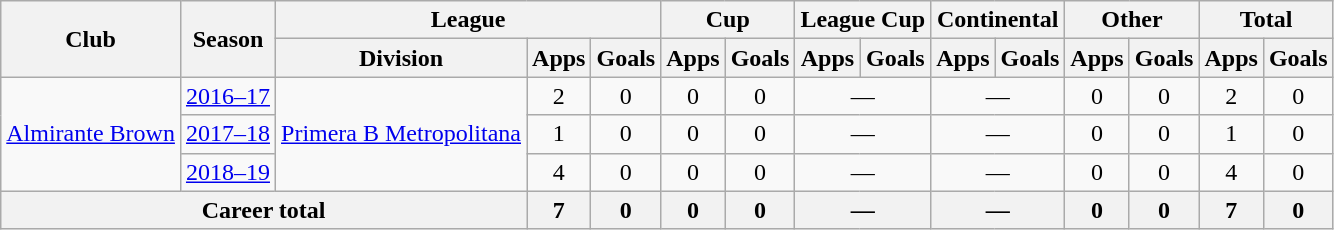<table class="wikitable" style="text-align:center">
<tr>
<th rowspan="2">Club</th>
<th rowspan="2">Season</th>
<th colspan="3">League</th>
<th colspan="2">Cup</th>
<th colspan="2">League Cup</th>
<th colspan="2">Continental</th>
<th colspan="2">Other</th>
<th colspan="2">Total</th>
</tr>
<tr>
<th>Division</th>
<th>Apps</th>
<th>Goals</th>
<th>Apps</th>
<th>Goals</th>
<th>Apps</th>
<th>Goals</th>
<th>Apps</th>
<th>Goals</th>
<th>Apps</th>
<th>Goals</th>
<th>Apps</th>
<th>Goals</th>
</tr>
<tr>
<td rowspan="3"><a href='#'>Almirante Brown</a></td>
<td><a href='#'>2016–17</a></td>
<td rowspan="3"><a href='#'>Primera B Metropolitana</a></td>
<td>2</td>
<td>0</td>
<td>0</td>
<td>0</td>
<td colspan="2">—</td>
<td colspan="2">—</td>
<td>0</td>
<td>0</td>
<td>2</td>
<td>0</td>
</tr>
<tr>
<td><a href='#'>2017–18</a></td>
<td>1</td>
<td>0</td>
<td>0</td>
<td>0</td>
<td colspan="2">—</td>
<td colspan="2">—</td>
<td>0</td>
<td>0</td>
<td>1</td>
<td>0</td>
</tr>
<tr>
<td><a href='#'>2018–19</a></td>
<td>4</td>
<td>0</td>
<td>0</td>
<td>0</td>
<td colspan="2">—</td>
<td colspan="2">—</td>
<td>0</td>
<td>0</td>
<td>4</td>
<td>0</td>
</tr>
<tr>
<th colspan="3">Career total</th>
<th>7</th>
<th>0</th>
<th>0</th>
<th>0</th>
<th colspan="2">—</th>
<th colspan="2">—</th>
<th>0</th>
<th>0</th>
<th>7</th>
<th>0</th>
</tr>
</table>
